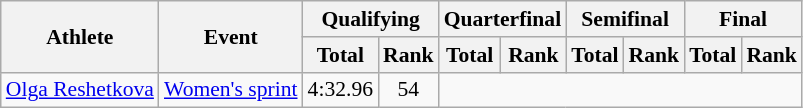<table class="wikitable" style="font-size:90%">
<tr>
<th rowspan="2">Athlete</th>
<th rowspan="2">Event</th>
<th colspan="2">Qualifying</th>
<th colspan="2">Quarterfinal</th>
<th colspan="2">Semifinal</th>
<th colspan="2">Final</th>
</tr>
<tr>
<th>Total</th>
<th>Rank</th>
<th>Total</th>
<th>Rank</th>
<th>Total</th>
<th>Rank</th>
<th>Total</th>
<th>Rank</th>
</tr>
<tr>
<td><a href='#'>Olga Reshetkova</a></td>
<td><a href='#'>Women's sprint</a></td>
<td align="center">4:32.96</td>
<td align="center">54</td>
<td colspan=6 align="center"></td>
</tr>
</table>
